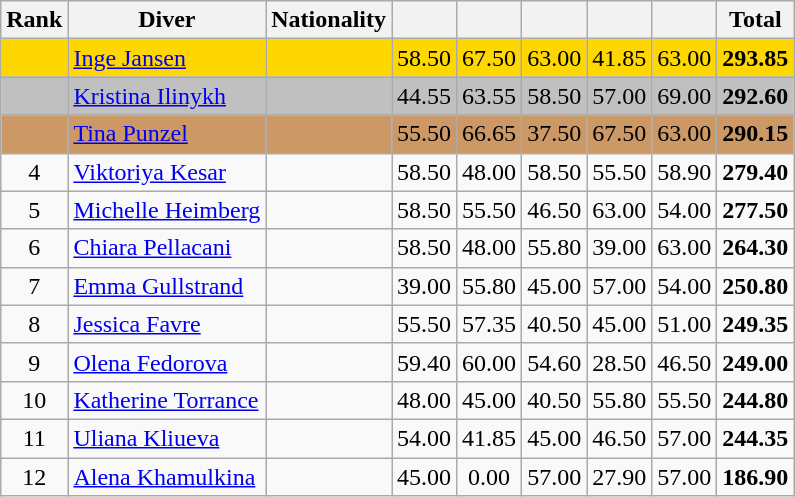<table class="wikitable" style="text-align:center">
<tr>
<th>Rank</th>
<th>Diver</th>
<th>Nationality</th>
<th></th>
<th></th>
<th></th>
<th></th>
<th></th>
<th>Total</th>
</tr>
<tr bgcolor=gold>
<td></td>
<td align=left><a href='#'>Inge Jansen</a></td>
<td align=left></td>
<td>58.50</td>
<td>67.50</td>
<td>63.00</td>
<td>41.85</td>
<td>63.00</td>
<td><strong>293.85</strong></td>
</tr>
<tr bgcolor=silver>
<td></td>
<td align=left><a href='#'>Kristina Ilinykh</a></td>
<td align=left></td>
<td>44.55</td>
<td>63.55</td>
<td>58.50</td>
<td>57.00</td>
<td>69.00</td>
<td><strong>292.60</strong></td>
</tr>
<tr bgcolor=CC9966>
<td></td>
<td align=left><a href='#'>Tina Punzel</a></td>
<td align=left></td>
<td>55.50</td>
<td>66.65</td>
<td>37.50</td>
<td>67.50</td>
<td>63.00</td>
<td><strong>290.15</strong></td>
</tr>
<tr>
<td>4</td>
<td align=left><a href='#'>Viktoriya Kesar</a></td>
<td align=left></td>
<td>58.50</td>
<td>48.00</td>
<td>58.50</td>
<td>55.50</td>
<td>58.90</td>
<td><strong>279.40</strong></td>
</tr>
<tr>
<td>5</td>
<td align=left><a href='#'>Michelle Heimberg</a></td>
<td align=left></td>
<td>58.50</td>
<td>55.50</td>
<td>46.50</td>
<td>63.00</td>
<td>54.00</td>
<td><strong>277.50</strong></td>
</tr>
<tr>
<td>6</td>
<td align=left><a href='#'>Chiara Pellacani</a></td>
<td align=left></td>
<td>58.50</td>
<td>48.00</td>
<td>55.80</td>
<td>39.00</td>
<td>63.00</td>
<td><strong>264.30</strong></td>
</tr>
<tr>
<td>7</td>
<td align=left><a href='#'>Emma Gullstrand</a></td>
<td align=left></td>
<td>39.00</td>
<td>55.80</td>
<td>45.00</td>
<td>57.00</td>
<td>54.00</td>
<td><strong>250.80</strong></td>
</tr>
<tr>
<td>8</td>
<td align=left><a href='#'>Jessica Favre</a></td>
<td align=left></td>
<td>55.50</td>
<td>57.35</td>
<td>40.50</td>
<td>45.00</td>
<td>51.00</td>
<td><strong>249.35</strong></td>
</tr>
<tr>
<td>9</td>
<td align=left><a href='#'>Olena Fedorova</a></td>
<td align=left></td>
<td>59.40</td>
<td>60.00</td>
<td>54.60</td>
<td>28.50</td>
<td>46.50</td>
<td><strong>249.00</strong></td>
</tr>
<tr>
<td>10</td>
<td align=left><a href='#'>Katherine Torrance</a></td>
<td align=left></td>
<td>48.00</td>
<td>45.00</td>
<td>40.50</td>
<td>55.80</td>
<td>55.50</td>
<td><strong>244.80</strong></td>
</tr>
<tr>
<td>11</td>
<td align=left><a href='#'>Uliana Kliueva</a></td>
<td align=left></td>
<td>54.00</td>
<td>41.85</td>
<td>45.00</td>
<td>46.50</td>
<td>57.00</td>
<td><strong>244.35</strong></td>
</tr>
<tr>
<td>12</td>
<td align=left><a href='#'>Alena Khamulkina</a></td>
<td align=left></td>
<td>45.00</td>
<td>0.00</td>
<td>57.00</td>
<td>27.90</td>
<td>57.00</td>
<td><strong>186.90</strong></td>
</tr>
</table>
